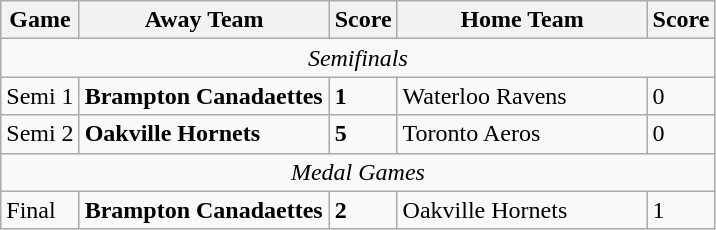<table class="wikitable">
<tr>
<th>Game</th>
<th width=35%>Away Team</th>
<th>Score</th>
<th width=35%>Home Team</th>
<th>Score</th>
</tr>
<tr style="text-align:center;">
<td colspan="5"><em>Semifinals</em></td>
</tr>
<tr>
<td>Semi 1</td>
<td><strong>Brampton Canadaettes</strong></td>
<td><strong>1</strong></td>
<td>Waterloo Ravens</td>
<td>0</td>
</tr>
<tr>
<td>Semi 2</td>
<td><strong>Oakville Hornets</strong></td>
<td><strong>5</strong></td>
<td>Toronto Aeros</td>
<td>0</td>
</tr>
<tr style="text-align:center;">
<td colspan="5"><em>Medal Games</em></td>
</tr>
<tr>
<td>Final</td>
<td><strong>Brampton Canadaettes</strong></td>
<td><strong>2</strong></td>
<td>Oakville Hornets</td>
<td>1</td>
</tr>
</table>
